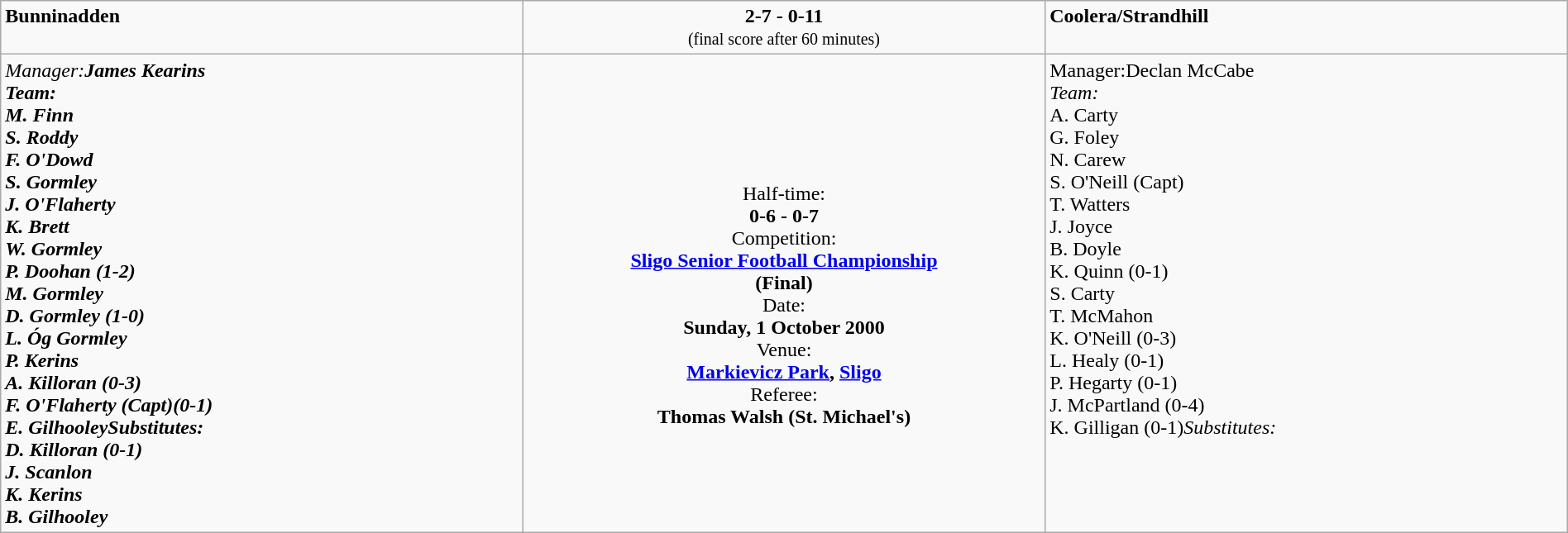<table border=0 class="wikitable" width=100%>
<tr>
<td width=33% valign=top><span><strong>Bunninadden</strong></span><br><small></small></td>
<td width=33% valign=top align=center><span><strong>2-7 - 0-11</strong></span><br><small>(final score after 60 minutes)</small></td>
<td width=33% valign=top><span><strong>Coolera/Strandhill</strong></span><br><small></small></td>
</tr>
<tr>
<td valign=top><em>Manager:<strong><em>James Kearins<strong><br></em>Team:<em>
<br>M. Finn
<br>S. Roddy
<br>F. O'Dowd
<br>S. Gormley
<br>J. O'Flaherty
<br>K. Brett
<br>W. Gormley
<br>P. Doohan (1-2)
<br>M. Gormley
<br>D. Gormley (1-0)
<br>L. Óg Gormley
<br>P. Kerins
<br>A. Killoran (0-3)
<br>F. O'Flaherty (Capt)(0-1)
<br>E. Gilhooley</em>Substitutes:<em>
<br>D. Killoran (0-1)
<br>J. Scanlon
<br>K. Kerins
<br>B. Gilhooley</td>
<td valign=middle align=center><br></strong>Half-time:<strong><br> 0-6 - 0-7<br></strong>Competition:<strong><br><a href='#'>Sligo Senior Football Championship</a><br>(Final)<br></strong>Date:<strong><br>Sunday, 1 October 2000<br></strong>Venue:<strong><br><a href='#'>Markievicz Park</a>, <a href='#'>Sligo</a><br></strong>Referee:<strong><br> Thomas Walsh (St. Michael's)
</td>
<td valign=top></em>Manager:</em></strong>Declan McCabe</strong><br><em>Team:</em>
<br>A. Carty
<br>G. Foley
<br>N. Carew
<br>S. O'Neill (Capt)
<br>T. Watters
<br>J. Joyce
<br>B. Doyle
<br>K. Quinn (0-1)
<br>S. Carty
<br>T. McMahon
<br>K. O'Neill (0-3)
<br>L. Healy (0-1)
<br>P. Hegarty (0-1)
<br>J. McPartland (0-4)
<br>K. Gilligan (0-1)<em>Substitutes:</em>
<br></td>
</tr>
</table>
